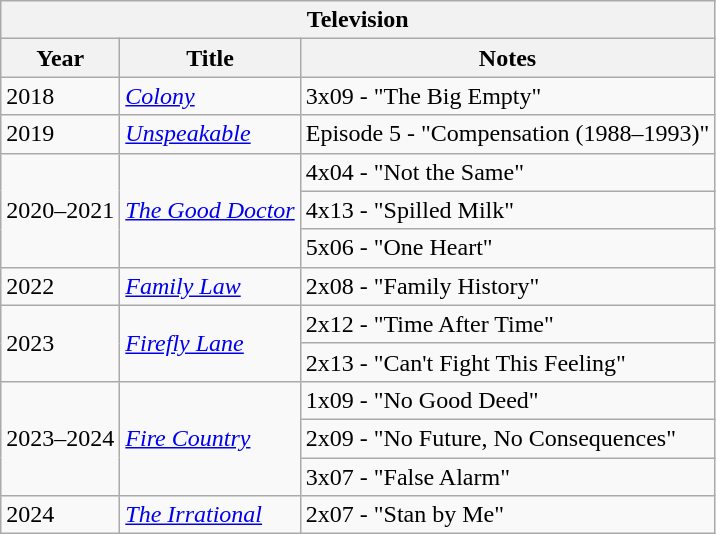<table class="wikitable sortable">
<tr>
<th colspan="3">Television</th>
</tr>
<tr>
<th>Year</th>
<th>Title</th>
<th>Notes</th>
</tr>
<tr>
<td>2018</td>
<td><em><a href='#'>Colony</a></em></td>
<td>3x09 - "The Big Empty"</td>
</tr>
<tr>
<td>2019</td>
<td><em><a href='#'>Unspeakable</a></em></td>
<td>Episode 5 - "Compensation (1988–1993)"</td>
</tr>
<tr>
<td rowspan="3">2020–2021</td>
<td rowspan="3"><em><a href='#'>The Good Doctor</a></em></td>
<td>4x04 - "Not the Same"</td>
</tr>
<tr>
<td>4x13 - "Spilled Milk"</td>
</tr>
<tr>
<td>5x06 - "One Heart"</td>
</tr>
<tr>
<td>2022</td>
<td><em><a href='#'>Family Law</a></em></td>
<td>2x08 - "Family History"</td>
</tr>
<tr>
<td rowspan="2">2023</td>
<td rowspan="2"><em><a href='#'>Firefly Lane</a></em></td>
<td>2x12 - "Time After Time"</td>
</tr>
<tr>
<td>2x13 - "Can't Fight This Feeling"</td>
</tr>
<tr>
<td rowspan="3">2023–2024</td>
<td rowspan="3"><em><a href='#'>Fire Country</a></em></td>
<td>1x09 - "No Good Deed"</td>
</tr>
<tr>
<td>2x09 - "No Future, No Consequences"</td>
</tr>
<tr>
<td>3x07 - "False Alarm"</td>
</tr>
<tr>
<td>2024</td>
<td><em><a href='#'>The Irrational</a></em></td>
<td>2x07 - "Stan by Me"</td>
</tr>
</table>
